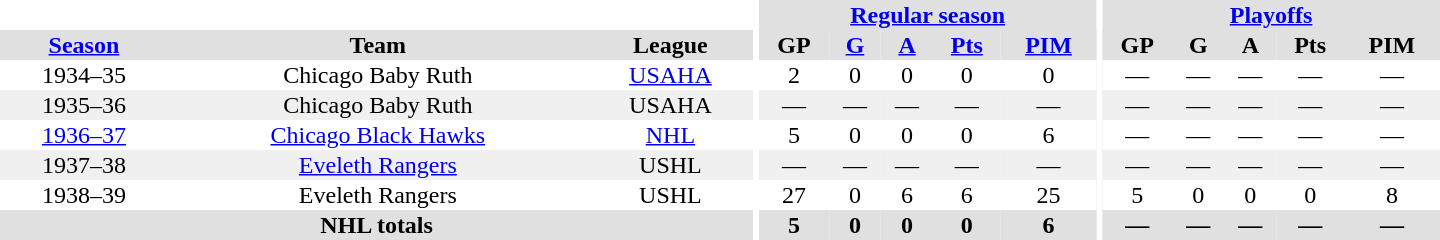<table border="0" cellpadding="1" cellspacing="0" style="text-align:center; width:60em">
<tr bgcolor="#e0e0e0">
<th colspan="3" bgcolor="#ffffff"></th>
<th rowspan="100" bgcolor="#ffffff"></th>
<th colspan="5"><a href='#'>Regular season</a></th>
<th rowspan="100" bgcolor="#ffffff"></th>
<th colspan="5"><a href='#'>Playoffs</a></th>
</tr>
<tr bgcolor="#e0e0e0">
<th><a href='#'>Season</a></th>
<th>Team</th>
<th>League</th>
<th>GP</th>
<th><a href='#'>G</a></th>
<th><a href='#'>A</a></th>
<th><a href='#'>Pts</a></th>
<th><a href='#'>PIM</a></th>
<th>GP</th>
<th>G</th>
<th>A</th>
<th>Pts</th>
<th>PIM</th>
</tr>
<tr>
<td>1934–35</td>
<td>Chicago Baby Ruth</td>
<td><a href='#'>USAHA</a></td>
<td>2</td>
<td>0</td>
<td>0</td>
<td>0</td>
<td>0</td>
<td>—</td>
<td>—</td>
<td>—</td>
<td>—</td>
<td>—</td>
</tr>
<tr bgcolor="#f0f0f0">
<td>1935–36</td>
<td>Chicago Baby Ruth</td>
<td>USAHA</td>
<td>—</td>
<td>—</td>
<td>—</td>
<td>—</td>
<td>—</td>
<td>—</td>
<td>—</td>
<td>—</td>
<td>—</td>
<td>—</td>
</tr>
<tr>
<td><a href='#'>1936–37</a></td>
<td><a href='#'>Chicago Black Hawks</a></td>
<td><a href='#'>NHL</a></td>
<td>5</td>
<td>0</td>
<td>0</td>
<td>0</td>
<td>6</td>
<td>—</td>
<td>—</td>
<td>—</td>
<td>—</td>
<td>—</td>
</tr>
<tr bgcolor="#f0f0f0">
<td>1937–38</td>
<td><a href='#'>Eveleth Rangers</a></td>
<td>USHL</td>
<td>—</td>
<td>—</td>
<td>—</td>
<td>—</td>
<td>—</td>
<td>—</td>
<td>—</td>
<td>—</td>
<td>—</td>
<td>—</td>
</tr>
<tr>
<td>1938–39</td>
<td>Eveleth Rangers</td>
<td>USHL</td>
<td>27</td>
<td>0</td>
<td>6</td>
<td>6</td>
<td>25</td>
<td>5</td>
<td>0</td>
<td>0</td>
<td>0</td>
<td>8</td>
</tr>
<tr bgcolor="#e0e0e0">
<th colspan="3">NHL totals</th>
<th>5</th>
<th>0</th>
<th>0</th>
<th>0</th>
<th>6</th>
<th>—</th>
<th>—</th>
<th>—</th>
<th>—</th>
<th>—</th>
</tr>
</table>
